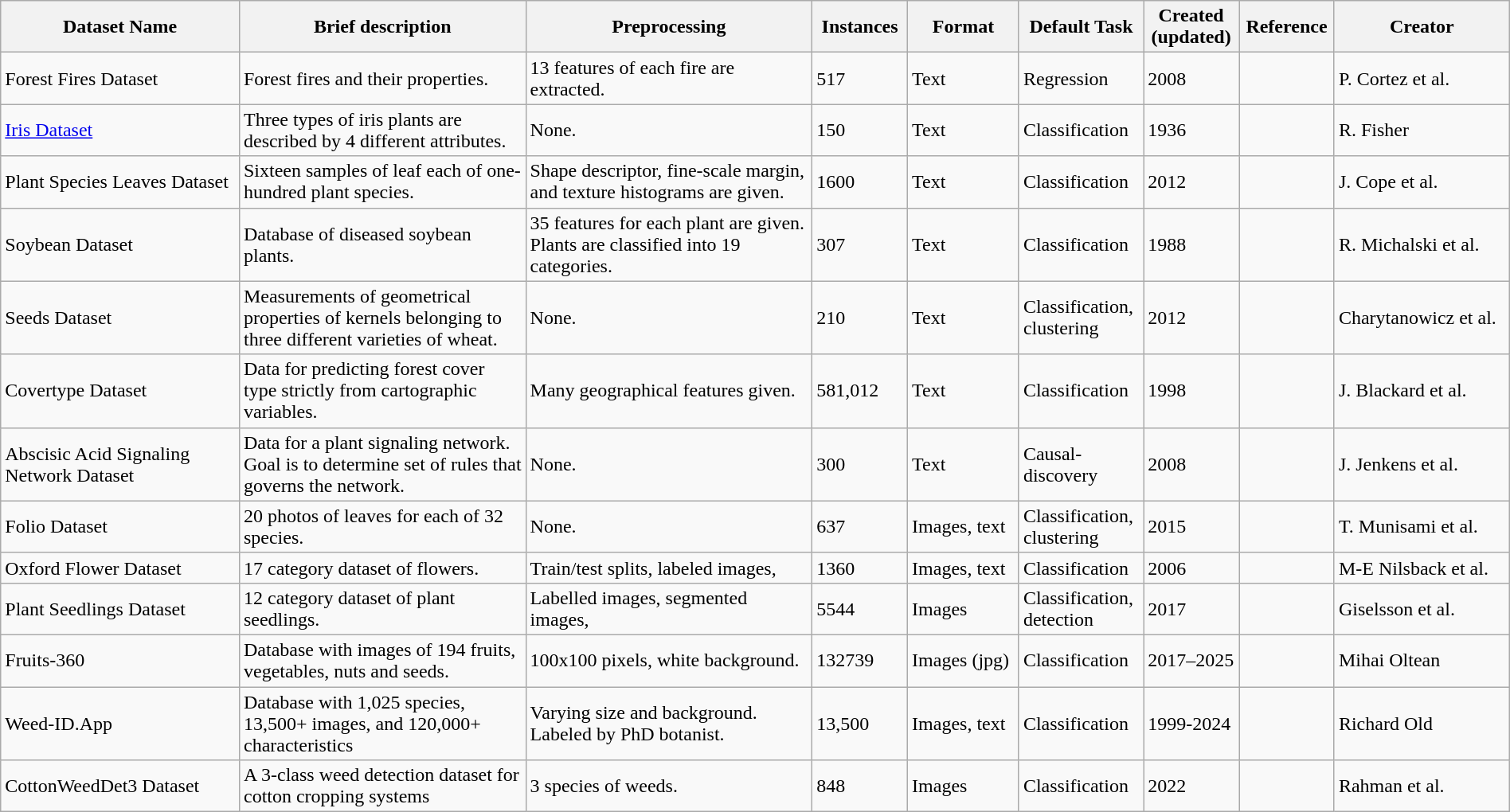<table class="wikitable sortable" style="width: 100%">
<tr>
<th scope="col" style="width: 15%;">Dataset Name</th>
<th scope="col" style="width: 18%;">Brief description</th>
<th scope="col" style="width: 18%;">Preprocessing</th>
<th scope="col" style="width: 6%;">Instances</th>
<th scope="col" style="width: 7%;">Format</th>
<th scope="col" style="width: 7%;">Default Task</th>
<th scope="col" style="width: 6%;">Created (updated)</th>
<th scope="col" style="width: 6%;">Reference</th>
<th scope="col" style="width: 11%;">Creator</th>
</tr>
<tr>
<td>Forest Fires Dataset</td>
<td>Forest fires and their properties.</td>
<td>13 features of each fire are extracted.</td>
<td>517</td>
<td>Text</td>
<td>Regression</td>
<td>2008</td>
<td></td>
<td>P. Cortez et al.</td>
</tr>
<tr>
<td><a href='#'>Iris Dataset</a></td>
<td>Three types of iris plants are described by 4 different attributes.</td>
<td>None.</td>
<td>150</td>
<td>Text</td>
<td>Classification</td>
<td>1936</td>
<td></td>
<td>R. Fisher</td>
</tr>
<tr>
<td>Plant Species Leaves Dataset</td>
<td>Sixteen samples of leaf each of one-hundred plant species.</td>
<td>Shape descriptor, fine-scale margin, and texture histograms are given.</td>
<td>1600</td>
<td>Text</td>
<td>Classification</td>
<td>2012</td>
<td></td>
<td>J. Cope et al.</td>
</tr>
<tr>
<td>Soybean Dataset</td>
<td>Database of diseased soybean plants.</td>
<td>35 features for each plant are given. Plants are classified into 19 categories.</td>
<td>307</td>
<td>Text</td>
<td>Classification</td>
<td>1988</td>
<td></td>
<td>R. Michalski et al.</td>
</tr>
<tr>
<td>Seeds Dataset</td>
<td>Measurements of geometrical properties of kernels belonging to three different varieties of wheat.</td>
<td>None.</td>
<td>210</td>
<td>Text</td>
<td>Classification, clustering</td>
<td>2012</td>
<td></td>
<td>Charytanowicz et al.</td>
</tr>
<tr>
<td>Covertype Dataset</td>
<td>Data for predicting forest cover type strictly from cartographic variables.</td>
<td>Many geographical features given.</td>
<td>581,012</td>
<td>Text</td>
<td>Classification</td>
<td>1998</td>
<td></td>
<td>J. Blackard et al.</td>
</tr>
<tr>
<td>Abscisic Acid Signaling Network Dataset</td>
<td>Data for a plant signaling network. Goal is to determine set of rules that governs the network.</td>
<td>None.</td>
<td>300</td>
<td>Text</td>
<td>Causal-discovery</td>
<td>2008</td>
<td></td>
<td>J. Jenkens et al.</td>
</tr>
<tr>
<td>Folio Dataset</td>
<td>20 photos of leaves for each of 32 species.</td>
<td>None.</td>
<td>637</td>
<td>Images, text</td>
<td>Classification, clustering</td>
<td>2015</td>
<td></td>
<td>T. Munisami et al.</td>
</tr>
<tr>
<td>Oxford Flower Dataset</td>
<td>17 category dataset of flowers.</td>
<td>Train/test splits, labeled images,</td>
<td>1360</td>
<td>Images, text</td>
<td>Classification</td>
<td>2006</td>
<td></td>
<td>M-E Nilsback et al.</td>
</tr>
<tr>
<td>Plant Seedlings Dataset</td>
<td>12 category dataset of plant seedlings.</td>
<td>Labelled images, segmented images,</td>
<td>5544</td>
<td>Images</td>
<td>Classification, detection</td>
<td>2017</td>
<td></td>
<td>Giselsson et al.</td>
</tr>
<tr>
<td>Fruits-360</td>
<td>Database with images of 194 fruits, vegetables, nuts and seeds.</td>
<td>100x100 pixels, white background.</td>
<td>132739</td>
<td>Images (jpg)</td>
<td>Classification</td>
<td>2017–2025</td>
<td></td>
<td>Mihai Oltean</td>
</tr>
<tr>
<td>Weed-ID.App</td>
<td>Database with 1,025 species, 13,500+ images, and 120,000+ characteristics</td>
<td>Varying size and background. Labeled by PhD botanist.</td>
<td>13,500</td>
<td>Images, text</td>
<td>Classification</td>
<td>1999-2024</td>
<td></td>
<td>Richard Old</td>
</tr>
<tr>
<td>CottonWeedDet3 Dataset</td>
<td>A 3-class weed detection dataset for cotton cropping systems</td>
<td>3 species of weeds.</td>
<td>848</td>
<td>Images</td>
<td>Classification</td>
<td>2022</td>
<td></td>
<td>Rahman et al.</td>
</tr>
</table>
